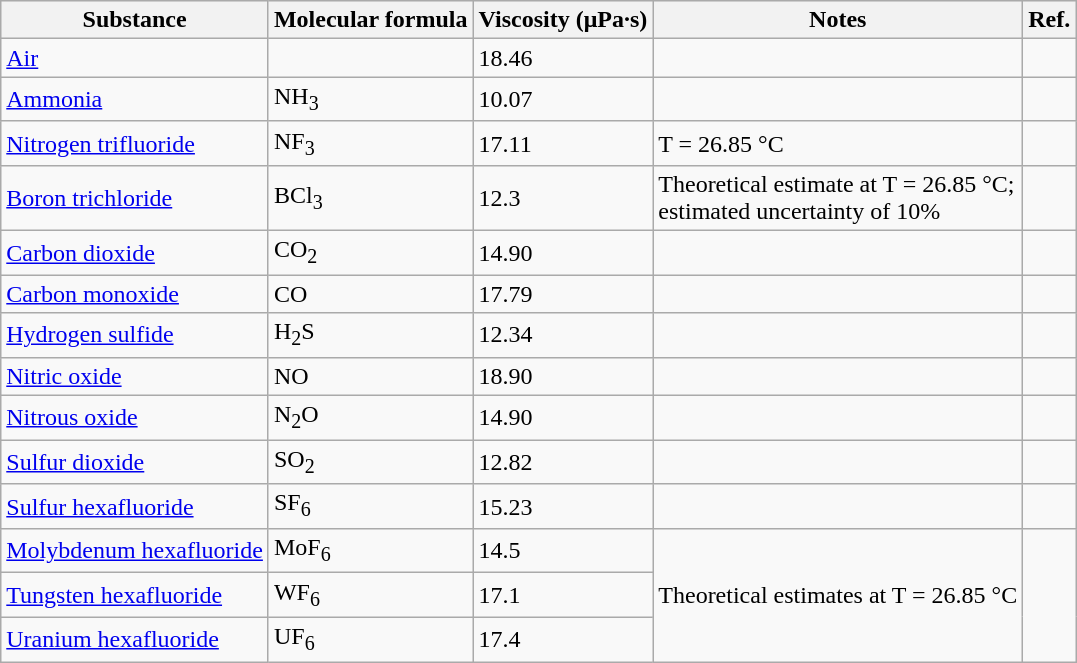<table class="wikitable sortable">
<tr style="background:#efefef;">
<th>Substance</th>
<th>Molecular formula</th>
<th>Viscosity (μPa·s)</th>
<th>Notes</th>
<th>Ref.</th>
</tr>
<tr>
<td><a href='#'>Air</a></td>
<td></td>
<td>18.46</td>
<td></td>
<td></td>
</tr>
<tr>
<td><a href='#'>Ammonia</a></td>
<td>NH<sub>3</sub></td>
<td>10.07</td>
<td></td>
<td></td>
</tr>
<tr>
<td><a href='#'>Nitrogen trifluoride</a></td>
<td>NF<sub>3</sub></td>
<td>17.11</td>
<td>T = 26.85 °C</td>
<td></td>
</tr>
<tr>
<td><a href='#'>Boron trichloride</a></td>
<td>BCl<sub>3</sub></td>
<td>12.3</td>
<td>Theoretical estimate at T = 26.85 °C;<br> estimated uncertainty of 10%</td>
<td></td>
</tr>
<tr>
<td><a href='#'>Carbon dioxide</a></td>
<td>CO<sub>2</sub></td>
<td>14.90</td>
<td></td>
<td></td>
</tr>
<tr>
<td><a href='#'>Carbon monoxide</a></td>
<td>CO</td>
<td>17.79</td>
<td></td>
<td></td>
</tr>
<tr>
<td><a href='#'>Hydrogen sulfide</a></td>
<td>H<sub>2</sub>S</td>
<td>12.34</td>
<td></td>
<td></td>
</tr>
<tr>
<td><a href='#'>Nitric oxide</a></td>
<td>NO</td>
<td>18.90</td>
<td></td>
<td></td>
</tr>
<tr>
<td><a href='#'>Nitrous oxide</a></td>
<td>N<sub>2</sub>O</td>
<td>14.90</td>
<td></td>
<td></td>
</tr>
<tr>
<td><a href='#'>Sulfur dioxide</a></td>
<td>SO<sub>2</sub></td>
<td>12.82</td>
<td></td>
<td></td>
</tr>
<tr>
<td><a href='#'>Sulfur hexafluoride</a></td>
<td>SF<sub>6</sub></td>
<td>15.23</td>
<td></td>
<td></td>
</tr>
<tr>
<td><a href='#'>Molybdenum hexafluoride</a></td>
<td>MoF<sub>6</sub></td>
<td>14.5</td>
<td rowspan=3>Theoretical estimates at T = 26.85 °C</td>
<td rowspan=3></td>
</tr>
<tr>
<td><a href='#'>Tungsten hexafluoride</a></td>
<td>WF<sub>6</sub></td>
<td>17.1</td>
</tr>
<tr>
<td><a href='#'>Uranium hexafluoride</a></td>
<td>UF<sub>6</sub></td>
<td>17.4</td>
</tr>
</table>
